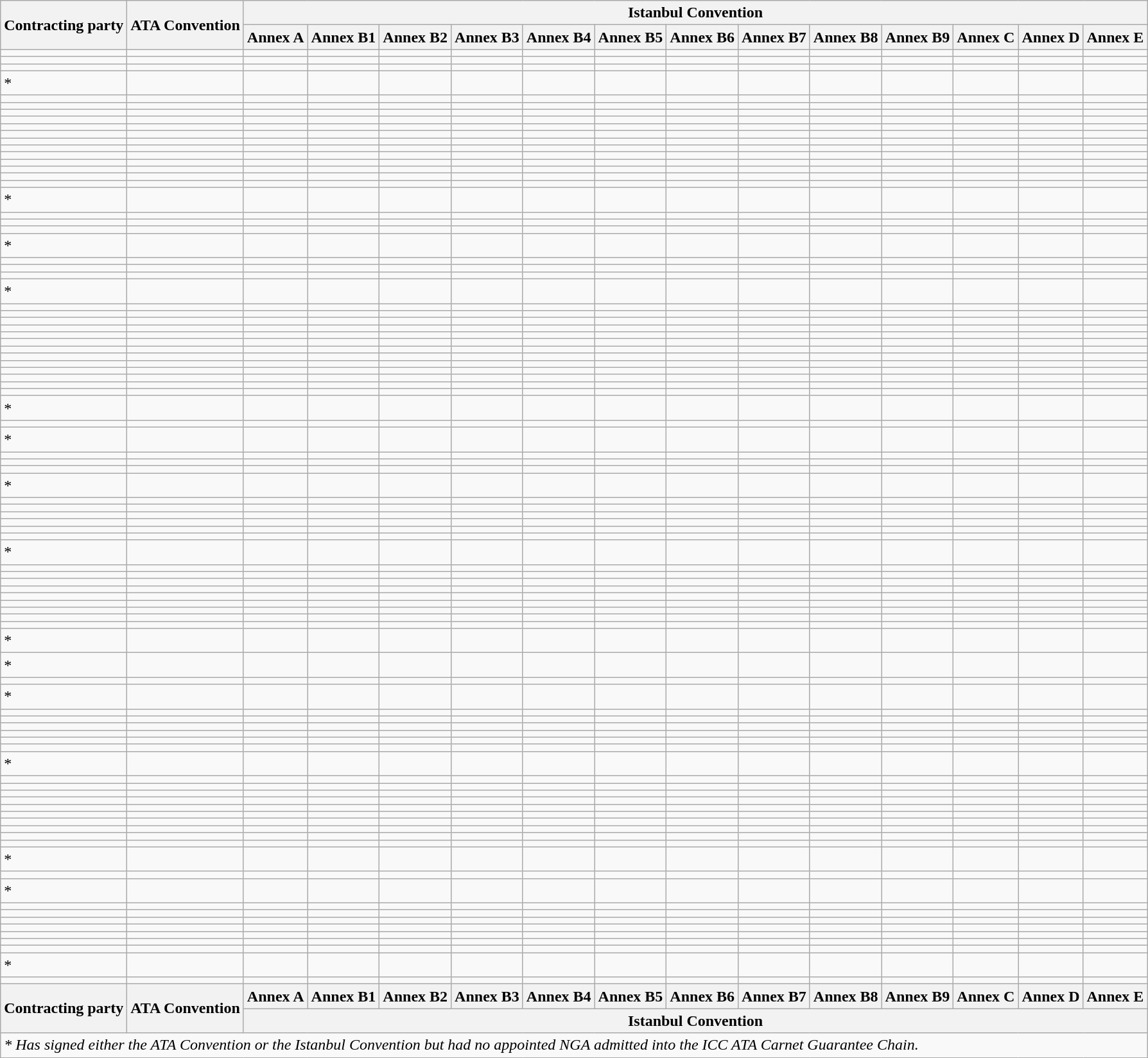<table class="wikitable sortable mw-collapsible mw-collapsed">
<tr>
<th rowspan="2">Contracting party</th>
<th rowspan="2">ATA Convention</th>
<th colspan="13">Istanbul Convention</th>
</tr>
<tr>
<th>Annex A</th>
<th>Annex B1</th>
<th>Annex B2</th>
<th>Annex B3</th>
<th>Annex B4</th>
<th>Annex B5</th>
<th>Annex B6</th>
<th>Annex B7</th>
<th>Annex B8</th>
<th>Annex B9</th>
<th>Annex C</th>
<th>Annex D</th>
<th>Annex E</th>
</tr>
<tr>
<td></td>
<td></td>
<td></td>
<td></td>
<td></td>
<td></td>
<td></td>
<td></td>
<td></td>
<td></td>
<td></td>
<td></td>
<td></td>
<td></td>
<td></td>
</tr>
<tr>
<td></td>
<td></td>
<td></td>
<td></td>
<td></td>
<td></td>
<td></td>
<td></td>
<td></td>
<td></td>
<td></td>
<td></td>
<td></td>
<td></td>
<td></td>
</tr>
<tr>
<td></td>
<td></td>
<td></td>
<td></td>
<td></td>
<td></td>
<td></td>
<td></td>
<td></td>
<td></td>
<td></td>
<td></td>
<td></td>
<td></td>
<td></td>
</tr>
<tr>
<td>*</td>
<td></td>
<td></td>
<td></td>
<td></td>
<td></td>
<td></td>
<td></td>
<td></td>
<td></td>
<td></td>
<td></td>
<td></td>
<td></td>
<td></td>
</tr>
<tr>
<td></td>
<td></td>
<td></td>
<td></td>
<td></td>
<td></td>
<td></td>
<td></td>
<td></td>
<td></td>
<td></td>
<td></td>
<td></td>
<td></td>
<td></td>
</tr>
<tr>
<td></td>
<td></td>
<td></td>
<td></td>
<td></td>
<td></td>
<td></td>
<td></td>
<td></td>
<td></td>
<td></td>
<td></td>
<td></td>
<td></td>
<td></td>
</tr>
<tr>
<td></td>
<td></td>
<td></td>
<td></td>
<td></td>
<td></td>
<td></td>
<td></td>
<td></td>
<td></td>
<td></td>
<td></td>
<td></td>
<td></td>
<td></td>
</tr>
<tr>
<td></td>
<td></td>
<td></td>
<td></td>
<td></td>
<td></td>
<td></td>
<td></td>
<td></td>
<td></td>
<td></td>
<td></td>
<td></td>
<td></td>
<td></td>
</tr>
<tr>
<td></td>
<td></td>
<td></td>
<td></td>
<td></td>
<td></td>
<td></td>
<td></td>
<td></td>
<td></td>
<td></td>
<td></td>
<td></td>
<td></td>
<td></td>
</tr>
<tr>
<td></td>
<td></td>
<td></td>
<td></td>
<td></td>
<td></td>
<td></td>
<td></td>
<td></td>
<td></td>
<td></td>
<td></td>
<td></td>
<td></td>
<td></td>
</tr>
<tr>
<td></td>
<td></td>
<td></td>
<td></td>
<td></td>
<td></td>
<td></td>
<td></td>
<td></td>
<td></td>
<td></td>
<td></td>
<td></td>
<td></td>
<td></td>
</tr>
<tr>
<td></td>
<td></td>
<td></td>
<td></td>
<td></td>
<td></td>
<td></td>
<td></td>
<td></td>
<td></td>
<td></td>
<td></td>
<td></td>
<td></td>
<td></td>
</tr>
<tr>
<td></td>
<td></td>
<td></td>
<td></td>
<td></td>
<td></td>
<td></td>
<td></td>
<td></td>
<td></td>
<td></td>
<td></td>
<td></td>
<td></td>
<td></td>
</tr>
<tr>
<td></td>
<td></td>
<td></td>
<td></td>
<td></td>
<td></td>
<td></td>
<td></td>
<td></td>
<td></td>
<td></td>
<td></td>
<td></td>
<td></td>
<td></td>
</tr>
<tr>
<td></td>
<td></td>
<td></td>
<td></td>
<td></td>
<td></td>
<td></td>
<td></td>
<td></td>
<td></td>
<td></td>
<td></td>
<td></td>
<td></td>
<td></td>
</tr>
<tr>
<td></td>
<td></td>
<td></td>
<td></td>
<td></td>
<td></td>
<td></td>
<td></td>
<td></td>
<td></td>
<td></td>
<td></td>
<td></td>
<td></td>
<td></td>
</tr>
<tr>
<td></td>
<td></td>
<td></td>
<td></td>
<td></td>
<td></td>
<td></td>
<td></td>
<td></td>
<td></td>
<td></td>
<td></td>
<td></td>
<td></td>
<td></td>
</tr>
<tr>
<td>*</td>
<td></td>
<td></td>
<td></td>
<td></td>
<td></td>
<td></td>
<td></td>
<td></td>
<td></td>
<td></td>
<td></td>
<td></td>
<td></td>
<td></td>
</tr>
<tr>
<td></td>
<td></td>
<td></td>
<td></td>
<td></td>
<td></td>
<td></td>
<td></td>
<td></td>
<td></td>
<td></td>
<td></td>
<td></td>
<td></td>
<td></td>
</tr>
<tr>
<td></td>
<td></td>
<td></td>
<td></td>
<td></td>
<td></td>
<td></td>
<td></td>
<td></td>
<td></td>
<td></td>
<td></td>
<td></td>
<td></td>
<td></td>
</tr>
<tr>
<td></td>
<td></td>
<td></td>
<td></td>
<td></td>
<td></td>
<td></td>
<td></td>
<td></td>
<td></td>
<td></td>
<td></td>
<td></td>
<td></td>
<td></td>
</tr>
<tr>
<td>*</td>
<td></td>
<td></td>
<td></td>
<td></td>
<td></td>
<td></td>
<td></td>
<td></td>
<td></td>
<td></td>
<td></td>
<td></td>
<td></td>
<td></td>
</tr>
<tr>
<td></td>
<td></td>
<td></td>
<td></td>
<td></td>
<td></td>
<td></td>
<td></td>
<td></td>
<td></td>
<td></td>
<td></td>
<td></td>
<td></td>
<td></td>
</tr>
<tr>
<td></td>
<td></td>
<td></td>
<td></td>
<td></td>
<td></td>
<td></td>
<td></td>
<td></td>
<td></td>
<td></td>
<td></td>
<td></td>
<td></td>
<td></td>
</tr>
<tr>
<td></td>
<td></td>
<td></td>
<td></td>
<td></td>
<td></td>
<td></td>
<td></td>
<td></td>
<td></td>
<td></td>
<td></td>
<td></td>
<td></td>
<td></td>
</tr>
<tr>
<td>*</td>
<td></td>
<td></td>
<td></td>
<td></td>
<td></td>
<td></td>
<td></td>
<td></td>
<td></td>
<td></td>
<td></td>
<td></td>
<td></td>
<td></td>
</tr>
<tr>
<td></td>
<td></td>
<td></td>
<td></td>
<td></td>
<td></td>
<td></td>
<td></td>
<td></td>
<td></td>
<td></td>
<td></td>
<td></td>
<td></td>
<td></td>
</tr>
<tr>
<td></td>
<td></td>
<td></td>
<td></td>
<td></td>
<td></td>
<td></td>
<td></td>
<td></td>
<td></td>
<td></td>
<td></td>
<td></td>
<td></td>
<td></td>
</tr>
<tr>
<td></td>
<td></td>
<td></td>
<td></td>
<td></td>
<td></td>
<td></td>
<td></td>
<td></td>
<td></td>
<td></td>
<td></td>
<td></td>
<td></td>
<td></td>
</tr>
<tr>
<td></td>
<td></td>
<td></td>
<td></td>
<td></td>
<td></td>
<td></td>
<td></td>
<td></td>
<td></td>
<td></td>
<td></td>
<td></td>
<td></td>
<td></td>
</tr>
<tr>
<td></td>
<td></td>
<td></td>
<td></td>
<td></td>
<td></td>
<td></td>
<td></td>
<td></td>
<td></td>
<td></td>
<td></td>
<td></td>
<td></td>
<td></td>
</tr>
<tr>
<td></td>
<td></td>
<td></td>
<td></td>
<td></td>
<td></td>
<td></td>
<td></td>
<td></td>
<td></td>
<td></td>
<td></td>
<td></td>
<td></td>
<td></td>
</tr>
<tr>
<td></td>
<td></td>
<td></td>
<td></td>
<td></td>
<td></td>
<td></td>
<td></td>
<td></td>
<td></td>
<td></td>
<td></td>
<td></td>
<td></td>
<td></td>
</tr>
<tr>
<td></td>
<td></td>
<td></td>
<td></td>
<td></td>
<td></td>
<td></td>
<td></td>
<td></td>
<td></td>
<td></td>
<td></td>
<td></td>
<td></td>
<td></td>
</tr>
<tr>
<td></td>
<td></td>
<td></td>
<td></td>
<td></td>
<td></td>
<td></td>
<td></td>
<td></td>
<td></td>
<td></td>
<td></td>
<td></td>
<td></td>
<td></td>
</tr>
<tr>
<td></td>
<td></td>
<td></td>
<td></td>
<td></td>
<td></td>
<td></td>
<td></td>
<td></td>
<td></td>
<td></td>
<td></td>
<td></td>
<td></td>
<td></td>
</tr>
<tr>
<td></td>
<td></td>
<td></td>
<td></td>
<td></td>
<td></td>
<td></td>
<td></td>
<td></td>
<td></td>
<td></td>
<td></td>
<td></td>
<td></td>
<td></td>
</tr>
<tr>
<td></td>
<td></td>
<td></td>
<td></td>
<td></td>
<td></td>
<td></td>
<td></td>
<td></td>
<td></td>
<td></td>
<td></td>
<td></td>
<td></td>
<td></td>
</tr>
<tr>
<td></td>
<td></td>
<td></td>
<td></td>
<td></td>
<td></td>
<td></td>
<td></td>
<td></td>
<td></td>
<td></td>
<td></td>
<td></td>
<td></td>
<td></td>
</tr>
<tr>
<td>*</td>
<td></td>
<td></td>
<td></td>
<td></td>
<td></td>
<td></td>
<td></td>
<td></td>
<td></td>
<td></td>
<td></td>
<td></td>
<td></td>
<td></td>
</tr>
<tr>
<td></td>
<td></td>
<td></td>
<td></td>
<td></td>
<td></td>
<td></td>
<td></td>
<td></td>
<td></td>
<td></td>
<td></td>
<td></td>
<td></td>
<td></td>
</tr>
<tr>
<td>*</td>
<td></td>
<td></td>
<td></td>
<td></td>
<td></td>
<td></td>
<td></td>
<td></td>
<td></td>
<td></td>
<td></td>
<td></td>
<td></td>
<td></td>
</tr>
<tr>
<td></td>
<td></td>
<td></td>
<td></td>
<td></td>
<td></td>
<td></td>
<td></td>
<td></td>
<td></td>
<td></td>
<td></td>
<td></td>
<td></td>
<td></td>
</tr>
<tr>
<td></td>
<td></td>
<td></td>
<td></td>
<td></td>
<td></td>
<td></td>
<td></td>
<td></td>
<td></td>
<td></td>
<td></td>
<td></td>
<td></td>
<td></td>
</tr>
<tr>
<td></td>
<td></td>
<td></td>
<td></td>
<td></td>
<td></td>
<td></td>
<td></td>
<td></td>
<td></td>
<td></td>
<td></td>
<td></td>
<td></td>
<td></td>
</tr>
<tr>
<td>*</td>
<td></td>
<td></td>
<td></td>
<td></td>
<td></td>
<td></td>
<td></td>
<td></td>
<td></td>
<td></td>
<td></td>
<td></td>
<td></td>
<td></td>
</tr>
<tr>
<td></td>
<td></td>
<td></td>
<td></td>
<td></td>
<td></td>
<td></td>
<td></td>
<td></td>
<td></td>
<td></td>
<td></td>
<td></td>
<td></td>
<td></td>
</tr>
<tr>
<td></td>
<td></td>
<td></td>
<td></td>
<td></td>
<td></td>
<td></td>
<td></td>
<td></td>
<td></td>
<td></td>
<td></td>
<td></td>
<td></td>
<td></td>
</tr>
<tr>
<td></td>
<td></td>
<td></td>
<td></td>
<td></td>
<td></td>
<td></td>
<td></td>
<td></td>
<td></td>
<td></td>
<td></td>
<td></td>
<td></td>
<td></td>
</tr>
<tr>
<td></td>
<td></td>
<td></td>
<td></td>
<td></td>
<td></td>
<td></td>
<td></td>
<td></td>
<td></td>
<td></td>
<td></td>
<td></td>
<td></td>
<td></td>
</tr>
<tr>
<td></td>
<td></td>
<td></td>
<td></td>
<td></td>
<td></td>
<td></td>
<td></td>
<td></td>
<td></td>
<td></td>
<td></td>
<td></td>
<td></td>
<td></td>
</tr>
<tr>
<td></td>
<td></td>
<td></td>
<td></td>
<td></td>
<td></td>
<td></td>
<td></td>
<td></td>
<td></td>
<td></td>
<td></td>
<td></td>
<td></td>
<td></td>
</tr>
<tr>
<td>*</td>
<td></td>
<td></td>
<td></td>
<td></td>
<td></td>
<td></td>
<td></td>
<td></td>
<td></td>
<td></td>
<td></td>
<td></td>
<td></td>
<td></td>
</tr>
<tr>
<td></td>
<td></td>
<td></td>
<td></td>
<td></td>
<td></td>
<td></td>
<td></td>
<td></td>
<td></td>
<td></td>
<td></td>
<td></td>
<td></td>
<td></td>
</tr>
<tr>
<td></td>
<td></td>
<td></td>
<td></td>
<td></td>
<td></td>
<td></td>
<td></td>
<td></td>
<td></td>
<td></td>
<td></td>
<td></td>
<td></td>
<td></td>
</tr>
<tr>
<td></td>
<td></td>
<td></td>
<td></td>
<td></td>
<td></td>
<td></td>
<td></td>
<td></td>
<td></td>
<td></td>
<td></td>
<td></td>
<td></td>
<td></td>
</tr>
<tr>
<td></td>
<td></td>
<td></td>
<td></td>
<td></td>
<td></td>
<td></td>
<td></td>
<td></td>
<td></td>
<td></td>
<td></td>
<td></td>
<td></td>
<td></td>
</tr>
<tr>
<td></td>
<td></td>
<td></td>
<td></td>
<td></td>
<td></td>
<td></td>
<td></td>
<td></td>
<td></td>
<td></td>
<td></td>
<td></td>
<td></td>
<td></td>
</tr>
<tr>
<td></td>
<td></td>
<td></td>
<td></td>
<td></td>
<td></td>
<td></td>
<td></td>
<td></td>
<td></td>
<td></td>
<td></td>
<td></td>
<td></td>
<td></td>
</tr>
<tr>
<td></td>
<td></td>
<td></td>
<td></td>
<td></td>
<td></td>
<td></td>
<td></td>
<td></td>
<td></td>
<td></td>
<td></td>
<td></td>
<td></td>
<td></td>
</tr>
<tr>
<td></td>
<td></td>
<td></td>
<td></td>
<td></td>
<td></td>
<td></td>
<td></td>
<td></td>
<td></td>
<td></td>
<td></td>
<td></td>
<td></td>
<td></td>
</tr>
<tr>
<td></td>
<td></td>
<td></td>
<td></td>
<td></td>
<td></td>
<td></td>
<td></td>
<td></td>
<td></td>
<td></td>
<td></td>
<td></td>
<td></td>
<td></td>
</tr>
<tr>
<td>*</td>
<td></td>
<td></td>
<td></td>
<td></td>
<td></td>
<td></td>
<td></td>
<td></td>
<td></td>
<td></td>
<td></td>
<td></td>
<td></td>
<td></td>
</tr>
<tr>
<td>*</td>
<td></td>
<td></td>
<td></td>
<td></td>
<td></td>
<td></td>
<td></td>
<td></td>
<td></td>
<td></td>
<td></td>
<td></td>
<td></td>
<td></td>
</tr>
<tr>
<td></td>
<td></td>
<td></td>
<td></td>
<td></td>
<td></td>
<td></td>
<td></td>
<td></td>
<td></td>
<td></td>
<td></td>
<td></td>
<td></td>
<td></td>
</tr>
<tr>
<td>*</td>
<td></td>
<td></td>
<td></td>
<td></td>
<td></td>
<td></td>
<td></td>
<td></td>
<td></td>
<td></td>
<td></td>
<td></td>
<td></td>
<td></td>
</tr>
<tr>
<td></td>
<td></td>
<td></td>
<td></td>
<td></td>
<td></td>
<td></td>
<td></td>
<td></td>
<td></td>
<td></td>
<td></td>
<td></td>
<td></td>
<td></td>
</tr>
<tr>
<td></td>
<td></td>
<td></td>
<td></td>
<td></td>
<td></td>
<td></td>
<td></td>
<td></td>
<td></td>
<td></td>
<td></td>
<td></td>
<td></td>
<td></td>
</tr>
<tr>
<td></td>
<td></td>
<td></td>
<td></td>
<td></td>
<td></td>
<td></td>
<td></td>
<td></td>
<td></td>
<td></td>
<td></td>
<td></td>
<td></td>
<td></td>
</tr>
<tr>
<td></td>
<td></td>
<td></td>
<td></td>
<td></td>
<td></td>
<td></td>
<td></td>
<td></td>
<td></td>
<td></td>
<td></td>
<td></td>
<td></td>
<td></td>
</tr>
<tr>
<td></td>
<td></td>
<td></td>
<td></td>
<td></td>
<td></td>
<td></td>
<td></td>
<td></td>
<td></td>
<td></td>
<td></td>
<td></td>
<td></td>
<td></td>
</tr>
<tr>
<td></td>
<td></td>
<td></td>
<td></td>
<td></td>
<td></td>
<td></td>
<td></td>
<td></td>
<td></td>
<td></td>
<td></td>
<td></td>
<td></td>
<td></td>
</tr>
<tr>
<td>*</td>
<td></td>
<td></td>
<td></td>
<td></td>
<td></td>
<td></td>
<td></td>
<td></td>
<td></td>
<td></td>
<td></td>
<td></td>
<td></td>
<td></td>
</tr>
<tr>
<td></td>
<td></td>
<td></td>
<td></td>
<td></td>
<td></td>
<td></td>
<td></td>
<td></td>
<td></td>
<td></td>
<td></td>
<td></td>
<td></td>
<td></td>
</tr>
<tr>
<td></td>
<td></td>
<td></td>
<td></td>
<td></td>
<td></td>
<td></td>
<td></td>
<td></td>
<td></td>
<td></td>
<td></td>
<td></td>
<td></td>
<td></td>
</tr>
<tr>
<td></td>
<td></td>
<td></td>
<td></td>
<td></td>
<td></td>
<td></td>
<td></td>
<td></td>
<td></td>
<td></td>
<td></td>
<td></td>
<td></td>
<td></td>
</tr>
<tr>
<td></td>
<td></td>
<td></td>
<td></td>
<td></td>
<td></td>
<td></td>
<td></td>
<td></td>
<td></td>
<td></td>
<td></td>
<td></td>
<td></td>
<td></td>
</tr>
<tr>
<td></td>
<td></td>
<td></td>
<td></td>
<td></td>
<td></td>
<td></td>
<td></td>
<td></td>
<td></td>
<td></td>
<td></td>
<td></td>
<td></td>
<td></td>
</tr>
<tr>
<td></td>
<td></td>
<td></td>
<td></td>
<td></td>
<td></td>
<td></td>
<td></td>
<td></td>
<td></td>
<td></td>
<td></td>
<td></td>
<td></td>
<td></td>
</tr>
<tr>
<td></td>
<td></td>
<td></td>
<td></td>
<td></td>
<td></td>
<td></td>
<td></td>
<td></td>
<td></td>
<td></td>
<td></td>
<td></td>
<td></td>
<td></td>
</tr>
<tr>
<td></td>
<td></td>
<td></td>
<td></td>
<td></td>
<td></td>
<td></td>
<td></td>
<td></td>
<td></td>
<td></td>
<td></td>
<td></td>
<td></td>
<td></td>
</tr>
<tr>
<td></td>
<td></td>
<td></td>
<td></td>
<td></td>
<td></td>
<td></td>
<td></td>
<td></td>
<td></td>
<td></td>
<td></td>
<td></td>
<td></td>
<td></td>
</tr>
<tr>
<td></td>
<td></td>
<td></td>
<td></td>
<td></td>
<td></td>
<td></td>
<td></td>
<td></td>
<td></td>
<td></td>
<td></td>
<td></td>
<td></td>
<td></td>
</tr>
<tr>
<td>*</td>
<td></td>
<td></td>
<td></td>
<td></td>
<td></td>
<td></td>
<td></td>
<td></td>
<td></td>
<td></td>
<td></td>
<td></td>
<td></td>
<td></td>
</tr>
<tr>
<td></td>
<td></td>
<td></td>
<td></td>
<td></td>
<td></td>
<td></td>
<td></td>
<td></td>
<td></td>
<td></td>
<td></td>
<td></td>
<td></td>
<td></td>
</tr>
<tr>
<td>*</td>
<td></td>
<td></td>
<td></td>
<td></td>
<td></td>
<td></td>
<td></td>
<td></td>
<td></td>
<td></td>
<td></td>
<td></td>
<td></td>
<td></td>
</tr>
<tr>
<td></td>
<td></td>
<td></td>
<td></td>
<td></td>
<td></td>
<td></td>
<td></td>
<td></td>
<td></td>
<td></td>
<td></td>
<td></td>
<td></td>
<td></td>
</tr>
<tr>
<td></td>
<td></td>
<td></td>
<td></td>
<td></td>
<td></td>
<td></td>
<td></td>
<td></td>
<td></td>
<td></td>
<td></td>
<td></td>
<td></td>
<td></td>
</tr>
<tr>
<td></td>
<td></td>
<td></td>
<td></td>
<td></td>
<td></td>
<td></td>
<td></td>
<td></td>
<td></td>
<td></td>
<td></td>
<td></td>
<td></td>
<td></td>
</tr>
<tr>
<td></td>
<td></td>
<td></td>
<td></td>
<td></td>
<td></td>
<td></td>
<td></td>
<td></td>
<td></td>
<td></td>
<td></td>
<td></td>
<td></td>
<td></td>
</tr>
<tr>
<td></td>
<td></td>
<td></td>
<td></td>
<td></td>
<td></td>
<td></td>
<td></td>
<td></td>
<td></td>
<td></td>
<td></td>
<td></td>
<td></td>
<td></td>
</tr>
<tr>
<td></td>
<td></td>
<td></td>
<td></td>
<td></td>
<td></td>
<td></td>
<td></td>
<td></td>
<td></td>
<td></td>
<td></td>
<td></td>
<td></td>
<td></td>
</tr>
<tr>
<td></td>
<td></td>
<td></td>
<td></td>
<td></td>
<td></td>
<td></td>
<td></td>
<td></td>
<td></td>
<td></td>
<td></td>
<td></td>
<td></td>
<td></td>
</tr>
<tr>
<td>*</td>
<td></td>
<td></td>
<td></td>
<td></td>
<td></td>
<td></td>
<td></td>
<td></td>
<td></td>
<td></td>
<td></td>
<td></td>
<td></td>
<td></td>
</tr>
<tr>
<td></td>
<td></td>
<td></td>
<td></td>
<td></td>
<td></td>
<td></td>
<td></td>
<td></td>
<td></td>
<td></td>
<td></td>
<td></td>
<td></td>
<td></td>
</tr>
<tr class="sortbottom">
<th rowspan="2">Contracting party</th>
<th rowspan="2">ATA Convention</th>
<th>Annex A</th>
<th>Annex B1</th>
<th>Annex B2</th>
<th>Annex B3</th>
<th>Annex B4</th>
<th>Annex B5</th>
<th>Annex B6</th>
<th>Annex B7</th>
<th>Annex B8</th>
<th>Annex B9</th>
<th>Annex C</th>
<th>Annex D</th>
<th>Annex E</th>
</tr>
<tr class="sortbottom">
<th colspan="13">Istanbul Convention</th>
</tr>
<tr class="sortbottom">
<td colspan="15"><em>* Has signed either the ATA Convention or the Istanbul Convention but had no appointed NGA admitted into the ICC ATA Carnet Guarantee Chain.</em></td>
</tr>
</table>
